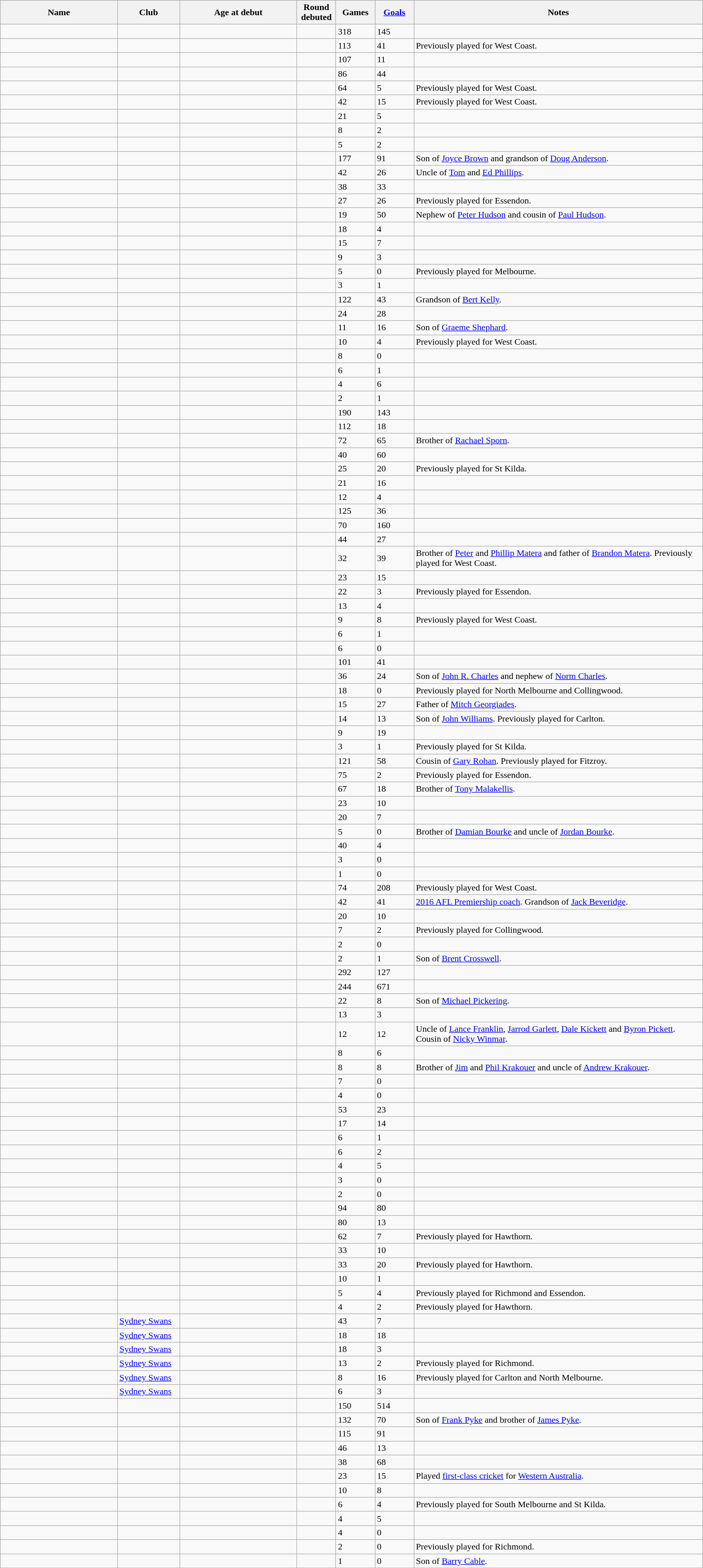<table class="wikitable sortable" width="100%">
<tr bgcolor="#efefef">
<th width=15%>Name</th>
<th width=8%>Club</th>
<th width=15%>Age at debut</th>
<th width=5%>Round debuted</th>
<th width=5%>Games</th>
<th width=5%><a href='#'>Goals</a></th>
<th width=37%>Notes</th>
</tr>
<tr>
<td></td>
<td></td>
<td></td>
<td></td>
<td>318</td>
<td>145</td>
<td></td>
</tr>
<tr>
<td></td>
<td></td>
<td></td>
<td></td>
<td>113</td>
<td>41</td>
<td>Previously played for West Coast.</td>
</tr>
<tr>
<td></td>
<td></td>
<td></td>
<td></td>
<td>107</td>
<td>11</td>
<td></td>
</tr>
<tr>
<td></td>
<td></td>
<td></td>
<td></td>
<td>86</td>
<td>44</td>
<td></td>
</tr>
<tr>
<td></td>
<td></td>
<td></td>
<td></td>
<td>64</td>
<td>5</td>
<td>Previously played for West Coast.</td>
</tr>
<tr>
<td></td>
<td></td>
<td></td>
<td></td>
<td>42</td>
<td>15</td>
<td>Previously played for West Coast.</td>
</tr>
<tr>
<td></td>
<td></td>
<td></td>
<td></td>
<td>21</td>
<td>5</td>
<td></td>
</tr>
<tr>
<td></td>
<td></td>
<td></td>
<td></td>
<td>8</td>
<td>2</td>
<td></td>
</tr>
<tr>
<td></td>
<td></td>
<td></td>
<td></td>
<td>5</td>
<td>2</td>
<td></td>
</tr>
<tr>
<td></td>
<td></td>
<td></td>
<td></td>
<td>177</td>
<td>91</td>
<td>Son of <a href='#'>Joyce Brown</a> and grandson of <a href='#'>Doug Anderson</a>.</td>
</tr>
<tr>
<td></td>
<td></td>
<td></td>
<td></td>
<td>42</td>
<td>26</td>
<td>Uncle of <a href='#'>Tom</a> and <a href='#'>Ed Phillips</a>.</td>
</tr>
<tr>
<td></td>
<td></td>
<td></td>
<td></td>
<td>38</td>
<td>33</td>
<td></td>
</tr>
<tr>
<td></td>
<td></td>
<td></td>
<td></td>
<td>27</td>
<td>26</td>
<td>Previously played for Essendon.</td>
</tr>
<tr>
<td></td>
<td></td>
<td></td>
<td></td>
<td>19</td>
<td>50</td>
<td>Nephew of <a href='#'>Peter Hudson</a> and cousin of <a href='#'>Paul Hudson</a>.</td>
</tr>
<tr>
<td></td>
<td></td>
<td></td>
<td></td>
<td>18</td>
<td>4</td>
<td></td>
</tr>
<tr>
<td></td>
<td></td>
<td></td>
<td></td>
<td>15</td>
<td>7</td>
<td></td>
</tr>
<tr>
<td></td>
<td></td>
<td></td>
<td></td>
<td>9</td>
<td>3</td>
<td></td>
</tr>
<tr>
<td></td>
<td></td>
<td></td>
<td></td>
<td>5</td>
<td>0</td>
<td>Previously played for Melbourne.</td>
</tr>
<tr>
<td></td>
<td></td>
<td></td>
<td></td>
<td>3</td>
<td>1</td>
<td></td>
</tr>
<tr>
<td></td>
<td></td>
<td></td>
<td></td>
<td>122</td>
<td>43</td>
<td>Grandson of <a href='#'>Bert Kelly</a>.</td>
</tr>
<tr>
<td></td>
<td></td>
<td></td>
<td></td>
<td>24</td>
<td>28</td>
<td></td>
</tr>
<tr>
<td></td>
<td></td>
<td></td>
<td></td>
<td>11</td>
<td>16</td>
<td>Son of <a href='#'>Graeme Shephard</a>.</td>
</tr>
<tr>
<td></td>
<td></td>
<td></td>
<td></td>
<td>10</td>
<td>4</td>
<td>Previously played for West Coast.</td>
</tr>
<tr>
<td></td>
<td></td>
<td></td>
<td></td>
<td>8</td>
<td>0</td>
<td></td>
</tr>
<tr>
<td></td>
<td></td>
<td></td>
<td></td>
<td>6</td>
<td>1</td>
<td></td>
</tr>
<tr>
<td></td>
<td></td>
<td></td>
<td></td>
<td>4</td>
<td>6</td>
<td></td>
</tr>
<tr>
<td></td>
<td></td>
<td></td>
<td></td>
<td>2</td>
<td>1</td>
<td></td>
</tr>
<tr>
<td></td>
<td></td>
<td></td>
<td></td>
<td>190</td>
<td>143</td>
<td></td>
</tr>
<tr>
<td></td>
<td></td>
<td></td>
<td></td>
<td>112</td>
<td>18</td>
<td></td>
</tr>
<tr>
<td></td>
<td></td>
<td></td>
<td></td>
<td>72</td>
<td>65</td>
<td>Brother of <a href='#'>Rachael Sporn</a>.</td>
</tr>
<tr>
<td></td>
<td></td>
<td></td>
<td></td>
<td>40</td>
<td>60</td>
<td></td>
</tr>
<tr>
<td></td>
<td></td>
<td></td>
<td></td>
<td>25</td>
<td>20</td>
<td>Previously played for St Kilda.</td>
</tr>
<tr>
<td></td>
<td></td>
<td></td>
<td></td>
<td>21</td>
<td>16</td>
<td></td>
</tr>
<tr>
<td></td>
<td></td>
<td></td>
<td></td>
<td>12</td>
<td>4</td>
<td></td>
</tr>
<tr>
<td></td>
<td></td>
<td></td>
<td></td>
<td>125</td>
<td>36</td>
<td></td>
</tr>
<tr>
<td></td>
<td></td>
<td></td>
<td></td>
<td>70</td>
<td>160</td>
<td></td>
</tr>
<tr>
<td></td>
<td></td>
<td></td>
<td></td>
<td>44</td>
<td>27</td>
<td></td>
</tr>
<tr>
<td></td>
<td></td>
<td></td>
<td></td>
<td>32</td>
<td>39</td>
<td>Brother of <a href='#'>Peter</a> and <a href='#'>Phillip Matera</a> and father of <a href='#'>Brandon Matera</a>. Previously played for West Coast.</td>
</tr>
<tr>
<td></td>
<td></td>
<td></td>
<td></td>
<td>23</td>
<td>15</td>
<td></td>
</tr>
<tr>
<td></td>
<td></td>
<td></td>
<td></td>
<td>22</td>
<td>3</td>
<td>Previously played for Essendon.</td>
</tr>
<tr>
<td></td>
<td></td>
<td></td>
<td></td>
<td>13</td>
<td>4</td>
<td></td>
</tr>
<tr>
<td></td>
<td></td>
<td></td>
<td></td>
<td>9</td>
<td>8</td>
<td>Previously played for West Coast.</td>
</tr>
<tr>
<td></td>
<td></td>
<td></td>
<td></td>
<td>6</td>
<td>1</td>
<td></td>
</tr>
<tr>
<td></td>
<td></td>
<td></td>
<td></td>
<td>6</td>
<td>0</td>
<td></td>
</tr>
<tr>
<td></td>
<td></td>
<td></td>
<td></td>
<td>101</td>
<td>41</td>
<td></td>
</tr>
<tr>
<td></td>
<td></td>
<td></td>
<td></td>
<td>36</td>
<td>24</td>
<td>Son of <a href='#'>John R. Charles</a> and nephew of <a href='#'>Norm Charles</a>.</td>
</tr>
<tr>
<td></td>
<td></td>
<td></td>
<td></td>
<td>18</td>
<td>0</td>
<td>Previously played for North Melbourne and Collingwood.</td>
</tr>
<tr>
<td></td>
<td></td>
<td></td>
<td></td>
<td>15</td>
<td>27</td>
<td>Father of <a href='#'>Mitch Georgiades</a>.</td>
</tr>
<tr>
<td></td>
<td></td>
<td></td>
<td></td>
<td>14</td>
<td>13</td>
<td>Son of <a href='#'>John Williams</a>. Previously played for Carlton.</td>
</tr>
<tr>
<td></td>
<td></td>
<td></td>
<td></td>
<td>9</td>
<td>19</td>
<td></td>
</tr>
<tr>
<td></td>
<td></td>
<td></td>
<td></td>
<td>3</td>
<td>1</td>
<td>Previously played for St Kilda.</td>
</tr>
<tr>
<td></td>
<td></td>
<td></td>
<td></td>
<td>121</td>
<td>58</td>
<td>Cousin of <a href='#'>Gary Rohan</a>. Previously played for Fitzroy.</td>
</tr>
<tr>
<td></td>
<td></td>
<td></td>
<td></td>
<td>75</td>
<td>2</td>
<td>Previously played for Essendon.</td>
</tr>
<tr>
<td></td>
<td></td>
<td></td>
<td></td>
<td>67</td>
<td>18</td>
<td>Brother of <a href='#'>Tony Malakellis</a>.</td>
</tr>
<tr>
<td></td>
<td></td>
<td></td>
<td></td>
<td>23</td>
<td>10</td>
<td></td>
</tr>
<tr>
<td></td>
<td></td>
<td></td>
<td></td>
<td>20</td>
<td>7</td>
<td></td>
</tr>
<tr>
<td></td>
<td></td>
<td></td>
<td></td>
<td>5</td>
<td>0</td>
<td>Brother of <a href='#'>Damian Bourke</a> and uncle of <a href='#'>Jordan Bourke</a>.</td>
</tr>
<tr>
<td></td>
<td></td>
<td></td>
<td></td>
<td>40</td>
<td>4</td>
<td></td>
</tr>
<tr>
<td></td>
<td></td>
<td></td>
<td></td>
<td>3</td>
<td>0</td>
<td></td>
</tr>
<tr>
<td></td>
<td></td>
<td></td>
<td></td>
<td>1</td>
<td>0</td>
<td></td>
</tr>
<tr>
<td></td>
<td></td>
<td></td>
<td></td>
<td>74</td>
<td>208</td>
<td>Previously played for West Coast.</td>
</tr>
<tr>
<td></td>
<td></td>
<td></td>
<td></td>
<td>42</td>
<td>41</td>
<td><a href='#'>2016 AFL Premiership coach</a>. Grandson of <a href='#'>Jack Beveridge</a>.</td>
</tr>
<tr>
<td></td>
<td></td>
<td></td>
<td></td>
<td>20</td>
<td>10</td>
<td></td>
</tr>
<tr>
<td></td>
<td></td>
<td></td>
<td></td>
<td>7</td>
<td>2</td>
<td>Previously played for Collingwood.</td>
</tr>
<tr>
<td></td>
<td></td>
<td></td>
<td></td>
<td>2</td>
<td>0</td>
<td></td>
</tr>
<tr>
<td></td>
<td></td>
<td></td>
<td></td>
<td>2</td>
<td>1</td>
<td>Son of <a href='#'>Brent Crosswell</a>.</td>
</tr>
<tr>
<td></td>
<td></td>
<td></td>
<td></td>
<td>292</td>
<td>127</td>
<td></td>
</tr>
<tr>
<td></td>
<td></td>
<td></td>
<td></td>
<td>244</td>
<td>671</td>
<td></td>
</tr>
<tr>
<td></td>
<td></td>
<td></td>
<td></td>
<td>22</td>
<td>8</td>
<td>Son of <a href='#'>Michael Pickering</a>.</td>
</tr>
<tr>
<td></td>
<td></td>
<td></td>
<td></td>
<td>13</td>
<td>3</td>
<td></td>
</tr>
<tr>
<td></td>
<td></td>
<td></td>
<td></td>
<td>12</td>
<td>12</td>
<td>Uncle of <a href='#'>Lance Franklin</a>, <a href='#'>Jarrod Garlett</a>, <a href='#'>Dale Kickett</a> and <a href='#'>Byron Pickett</a>. Cousin of <a href='#'>Nicky Winmar</a>.</td>
</tr>
<tr>
<td></td>
<td></td>
<td></td>
<td></td>
<td>8</td>
<td>6</td>
<td></td>
</tr>
<tr>
<td></td>
<td></td>
<td></td>
<td></td>
<td>8</td>
<td>8</td>
<td>Brother of <a href='#'>Jim</a> and <a href='#'>Phil Krakouer</a> and uncle of <a href='#'>Andrew Krakouer</a>.</td>
</tr>
<tr>
<td></td>
<td></td>
<td></td>
<td></td>
<td>7</td>
<td>0</td>
<td></td>
</tr>
<tr>
<td></td>
<td></td>
<td></td>
<td></td>
<td>4</td>
<td>0</td>
<td></td>
</tr>
<tr>
<td></td>
<td></td>
<td></td>
<td></td>
<td>53</td>
<td>23</td>
<td></td>
</tr>
<tr>
<td></td>
<td></td>
<td></td>
<td></td>
<td>17</td>
<td>14</td>
<td></td>
</tr>
<tr>
<td></td>
<td></td>
<td></td>
<td></td>
<td>6</td>
<td>1</td>
<td></td>
</tr>
<tr>
<td></td>
<td></td>
<td></td>
<td></td>
<td>6</td>
<td>2</td>
<td></td>
</tr>
<tr>
<td></td>
<td></td>
<td></td>
<td></td>
<td>4</td>
<td>5</td>
<td></td>
</tr>
<tr>
<td></td>
<td></td>
<td></td>
<td></td>
<td>3</td>
<td>0</td>
<td></td>
</tr>
<tr>
<td></td>
<td></td>
<td></td>
<td></td>
<td>2</td>
<td>0</td>
<td></td>
</tr>
<tr>
<td></td>
<td></td>
<td></td>
<td></td>
<td>94</td>
<td>80</td>
<td></td>
</tr>
<tr>
<td></td>
<td></td>
<td></td>
<td></td>
<td>80</td>
<td>13</td>
<td></td>
</tr>
<tr>
<td></td>
<td></td>
<td></td>
<td></td>
<td>62</td>
<td>7</td>
<td>Previously played for Hawthorn.</td>
</tr>
<tr>
<td></td>
<td></td>
<td></td>
<td></td>
<td>33</td>
<td>10</td>
<td></td>
</tr>
<tr>
<td></td>
<td></td>
<td></td>
<td></td>
<td>33</td>
<td>20</td>
<td>Previously played for Hawthorn.</td>
</tr>
<tr>
<td></td>
<td></td>
<td></td>
<td></td>
<td>10</td>
<td>1</td>
<td></td>
</tr>
<tr>
<td></td>
<td></td>
<td></td>
<td></td>
<td>5</td>
<td>4</td>
<td>Previously played for Richmond and Essendon.</td>
</tr>
<tr>
<td></td>
<td></td>
<td></td>
<td></td>
<td>4</td>
<td>2</td>
<td>Previously played for Hawthorn.</td>
</tr>
<tr>
<td></td>
<td><a href='#'>Sydney Swans</a></td>
<td></td>
<td></td>
<td>43</td>
<td>7</td>
<td></td>
</tr>
<tr>
<td></td>
<td><a href='#'>Sydney Swans</a></td>
<td></td>
<td></td>
<td>18</td>
<td>18</td>
<td></td>
</tr>
<tr>
<td></td>
<td><a href='#'>Sydney Swans</a></td>
<td></td>
<td></td>
<td>18</td>
<td>3</td>
<td></td>
</tr>
<tr>
<td></td>
<td><a href='#'>Sydney Swans</a></td>
<td></td>
<td></td>
<td>13</td>
<td>2</td>
<td>Previously played for Richmond.</td>
</tr>
<tr>
<td></td>
<td><a href='#'>Sydney Swans</a></td>
<td></td>
<td></td>
<td>8</td>
<td>16</td>
<td>Previously played for Carlton and North Melbourne.</td>
</tr>
<tr>
<td></td>
<td><a href='#'>Sydney Swans</a></td>
<td></td>
<td></td>
<td>6</td>
<td>3</td>
<td></td>
</tr>
<tr>
<td></td>
<td></td>
<td></td>
<td></td>
<td>150</td>
<td>514</td>
<td></td>
</tr>
<tr>
<td></td>
<td></td>
<td></td>
<td></td>
<td>132</td>
<td>70</td>
<td>Son of <a href='#'>Frank Pyke</a> and brother of <a href='#'>James Pyke</a>.</td>
</tr>
<tr>
<td></td>
<td></td>
<td></td>
<td></td>
<td>115</td>
<td>91</td>
<td></td>
</tr>
<tr>
<td></td>
<td></td>
<td></td>
<td></td>
<td>46</td>
<td>13</td>
<td></td>
</tr>
<tr>
<td></td>
<td></td>
<td></td>
<td></td>
<td>38</td>
<td>68</td>
<td></td>
</tr>
<tr>
<td></td>
<td></td>
<td></td>
<td></td>
<td>23</td>
<td>15</td>
<td>Played <a href='#'>first-class cricket</a> for <a href='#'>Western Australia</a>.</td>
</tr>
<tr>
<td></td>
<td></td>
<td></td>
<td></td>
<td>10</td>
<td>8</td>
<td></td>
</tr>
<tr>
<td></td>
<td></td>
<td></td>
<td></td>
<td>6</td>
<td>4</td>
<td>Previously played for South Melbourne and St Kilda.</td>
</tr>
<tr>
<td></td>
<td></td>
<td></td>
<td></td>
<td>4</td>
<td>5</td>
<td></td>
</tr>
<tr>
<td></td>
<td></td>
<td></td>
<td></td>
<td>4</td>
<td>0</td>
<td></td>
</tr>
<tr>
<td></td>
<td></td>
<td></td>
<td></td>
<td>2</td>
<td>0</td>
<td>Previously played for Richmond.</td>
</tr>
<tr>
<td></td>
<td></td>
<td></td>
<td></td>
<td>1</td>
<td>0</td>
<td>Son of <a href='#'>Barry Cable</a>.</td>
</tr>
</table>
